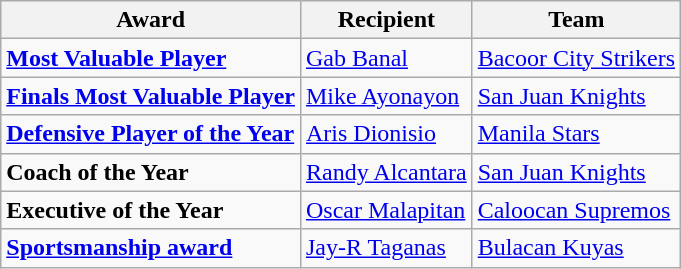<table class="wikitable">
<tr>
<th>Award</th>
<th>Recipient</th>
<th>Team</th>
</tr>
<tr>
<td><strong><a href='#'>Most Valuable Player</a></strong></td>
<td><a href='#'>Gab Banal</a></td>
<td><a href='#'>Bacoor City Strikers</a></td>
</tr>
<tr>
<td><strong><a href='#'>Finals Most Valuable Player</a></strong></td>
<td><a href='#'>Mike Ayonayon</a></td>
<td><a href='#'>San Juan Knights</a></td>
</tr>
<tr>
<td><strong><a href='#'>Defensive Player of the Year</a></strong></td>
<td><a href='#'>Aris Dionisio</a></td>
<td><a href='#'>Manila Stars</a></td>
</tr>
<tr>
<td><strong>Coach of the Year</strong></td>
<td><a href='#'>Randy Alcantara</a></td>
<td><a href='#'>San Juan Knights</a></td>
</tr>
<tr>
<td><strong>Executive of the Year</strong></td>
<td><a href='#'>Oscar Malapitan</a></td>
<td><a href='#'>Caloocan Supremos</a></td>
</tr>
<tr>
<td><strong><a href='#'>Sportsmanship award</a></strong></td>
<td><a href='#'>Jay-R Taganas</a></td>
<td><a href='#'>Bulacan Kuyas</a></td>
</tr>
</table>
